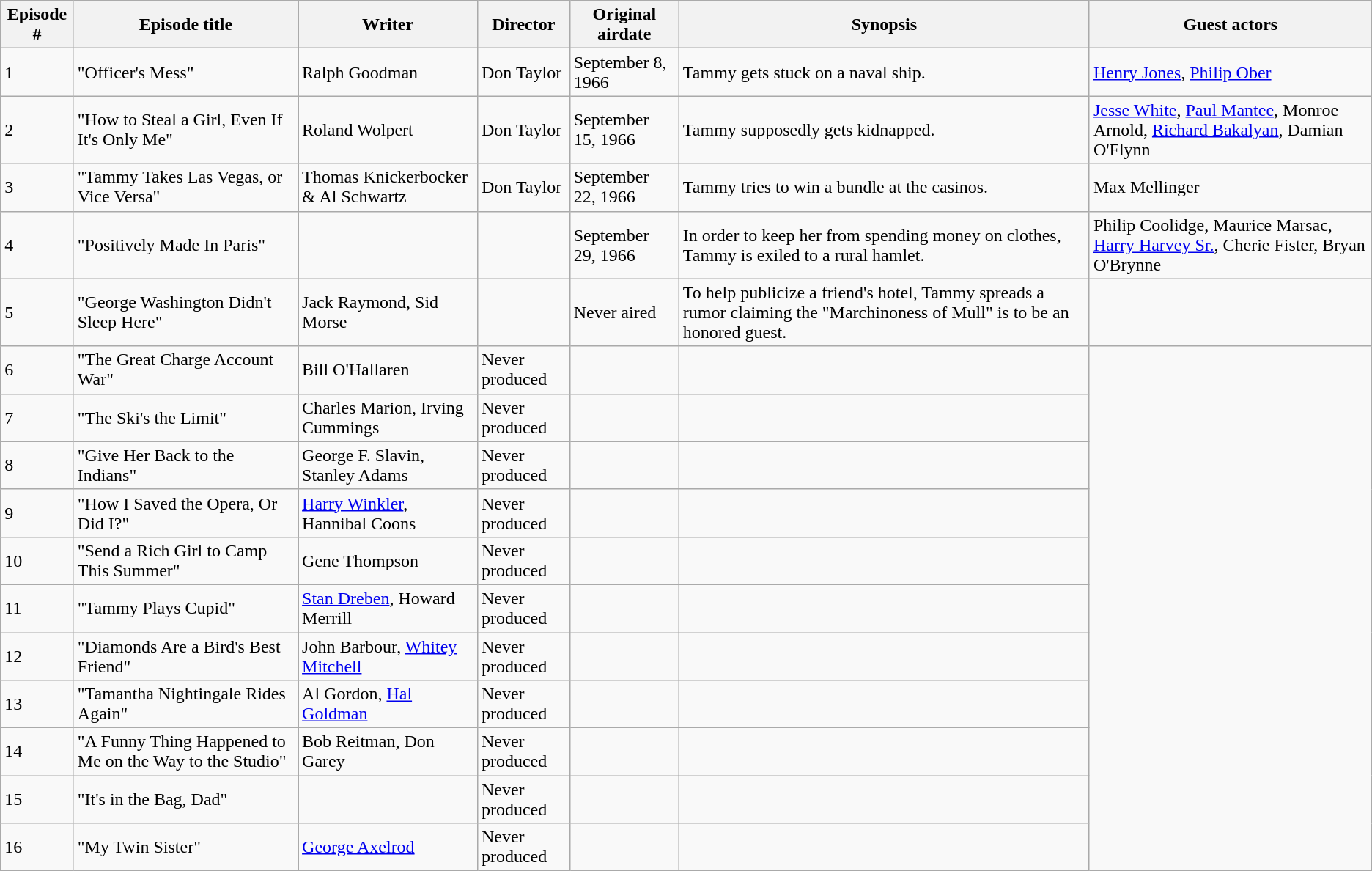<table class="wikitable">
<tr>
<th>Episode #</th>
<th><strong>Episode title</strong></th>
<th><strong>Writer</strong></th>
<th><strong>Director</strong></th>
<th><strong>Original airdate</strong></th>
<th><strong>Synopsis</strong></th>
<th><strong>Guest actors</strong></th>
</tr>
<tr>
<td>1</td>
<td>"Officer's Mess"</td>
<td>Ralph Goodman</td>
<td>Don Taylor</td>
<td>September 8, 1966</td>
<td>Tammy gets stuck on a naval ship.</td>
<td><a href='#'>Henry Jones</a>, <a href='#'>Philip Ober</a></td>
</tr>
<tr>
<td>2</td>
<td>"How to Steal a Girl, Even If It's Only Me"</td>
<td>Roland Wolpert</td>
<td>Don Taylor</td>
<td>September 15, 1966</td>
<td>Tammy supposedly gets kidnapped.</td>
<td><a href='#'>Jesse White</a>, <a href='#'>Paul Mantee</a>, Monroe Arnold, <a href='#'>Richard Bakalyan</a>, Damian O'Flynn</td>
</tr>
<tr>
<td>3</td>
<td>"Tammy Takes Las Vegas, or Vice Versa"</td>
<td>Thomas Knickerbocker & Al Schwartz</td>
<td>Don Taylor</td>
<td>September 22, 1966</td>
<td>Tammy tries to win a bundle at the casinos.</td>
<td>Max Mellinger</td>
</tr>
<tr>
<td>4</td>
<td>"Positively Made In Paris"</td>
<td></td>
<td></td>
<td>September 29, 1966</td>
<td>In order to keep her from spending money on clothes, Tammy is exiled to a rural hamlet.</td>
<td>Philip Coolidge, Maurice Marsac, <a href='#'>Harry Harvey Sr.</a>, Cherie Fister, Bryan O'Brynne</td>
</tr>
<tr>
<td>5</td>
<td>"George Washington Didn't Sleep Here"</td>
<td>Jack Raymond, Sid Morse</td>
<td></td>
<td>Never aired</td>
<td>To help publicize a friend's hotel, Tammy spreads a rumor claiming the "Marchinoness of Mull" is to be an honored guest.</td>
<td></td>
</tr>
<tr>
<td>6</td>
<td>"The Great Charge Account War"</td>
<td>Bill O'Hallaren</td>
<td>Never produced</td>
<td></td>
<td></td>
</tr>
<tr>
<td>7</td>
<td>"The Ski's the Limit"</td>
<td>Charles Marion, Irving Cummings</td>
<td>Never produced</td>
<td></td>
<td></td>
</tr>
<tr>
<td>8</td>
<td>"Give Her Back to the Indians"</td>
<td>George F. Slavin, Stanley Adams</td>
<td>Never produced</td>
<td></td>
<td></td>
</tr>
<tr>
<td>9</td>
<td>"How I Saved the Opera, Or Did I?"</td>
<td><a href='#'>Harry Winkler</a>, Hannibal Coons</td>
<td>Never produced</td>
<td></td>
<td></td>
</tr>
<tr>
<td>10</td>
<td>"Send a Rich Girl to Camp This Summer"</td>
<td>Gene Thompson</td>
<td>Never produced</td>
<td></td>
<td></td>
</tr>
<tr>
<td>11</td>
<td>"Tammy Plays Cupid"</td>
<td><a href='#'>Stan Dreben</a>, Howard Merrill</td>
<td>Never produced</td>
<td></td>
<td></td>
</tr>
<tr>
<td>12</td>
<td>"Diamonds Are a Bird's Best Friend"</td>
<td>John Barbour, <a href='#'>Whitey Mitchell</a></td>
<td>Never produced</td>
<td></td>
<td></td>
</tr>
<tr>
<td>13</td>
<td>"Tamantha Nightingale Rides Again"</td>
<td>Al Gordon, <a href='#'>Hal Goldman</a></td>
<td>Never produced</td>
<td></td>
<td></td>
</tr>
<tr>
<td>14</td>
<td>"A Funny Thing Happened to Me on the Way to the Studio"</td>
<td>Bob Reitman, Don Garey</td>
<td>Never produced</td>
<td></td>
<td></td>
</tr>
<tr>
<td>15</td>
<td>"It's in the Bag, Dad"</td>
<td></td>
<td>Never produced</td>
<td></td>
<td></td>
</tr>
<tr>
<td>16</td>
<td>"My Twin Sister"</td>
<td><a href='#'>George Axelrod</a></td>
<td>Never produced</td>
<td></td>
<td></td>
</tr>
</table>
